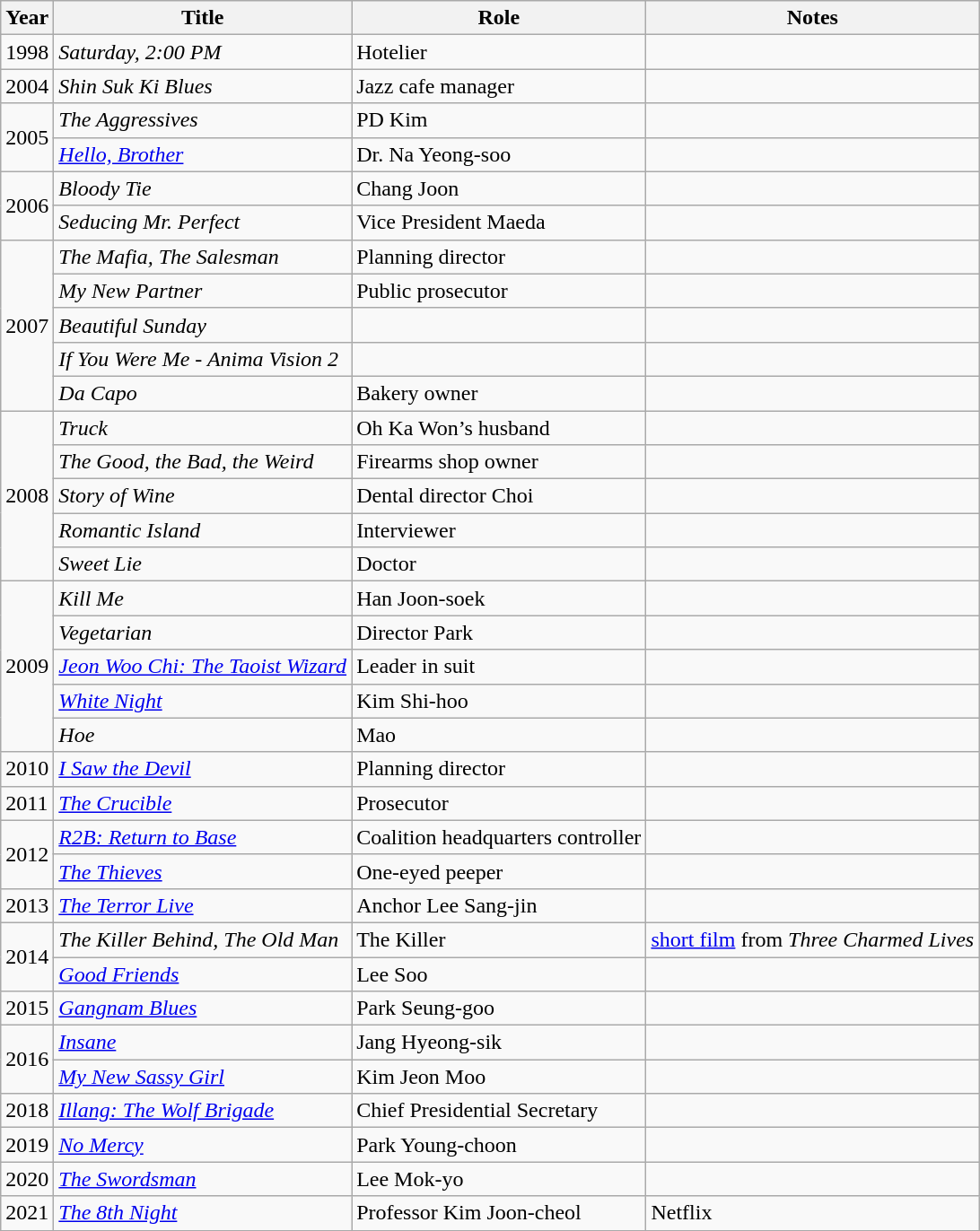<table class="wikitable sortable">
<tr>
<th>Year</th>
<th>Title</th>
<th>Role</th>
<th class="unsortable">Notes</th>
</tr>
<tr>
<td>1998</td>
<td><em>Saturday, 2:00 PM</em></td>
<td>Hotelier</td>
<td></td>
</tr>
<tr>
<td>2004</td>
<td><em>Shin Suk Ki Blues</em></td>
<td>Jazz cafe manager</td>
<td></td>
</tr>
<tr>
<td rowspan="2">2005</td>
<td><em>The Aggressives</em></td>
<td>PD Kim</td>
<td></td>
</tr>
<tr>
<td><em><a href='#'>Hello, Brother</a></em></td>
<td>Dr. Na Yeong-soo</td>
<td></td>
</tr>
<tr>
<td rowspan="2">2006</td>
<td><em>Bloody Tie</em></td>
<td>Chang Joon</td>
<td></td>
</tr>
<tr>
<td><em>Seducing Mr. Perfect</em></td>
<td>Vice President Maeda</td>
<td></td>
</tr>
<tr>
<td rowspan="5">2007</td>
<td><em>The Mafia, The Salesman</em></td>
<td>Planning director</td>
<td></td>
</tr>
<tr>
<td><em>My New Partner</em></td>
<td>Public prosecutor</td>
<td></td>
</tr>
<tr>
<td><em>Beautiful Sunday</em></td>
<td></td>
<td></td>
</tr>
<tr>
<td><em>If You Were Me - Anima Vision 2</em></td>
<td></td>
<td></td>
</tr>
<tr>
<td><em>Da Capo</em></td>
<td>Bakery owner</td>
<td></td>
</tr>
<tr>
<td rowspan="5">2008</td>
<td><em>Truck</em></td>
<td>Oh Ka Won’s husband</td>
<td></td>
</tr>
<tr>
<td><em>The Good, the Bad, the Weird</em></td>
<td>Firearms shop owner</td>
<td></td>
</tr>
<tr>
<td><em>Story of Wine</em></td>
<td>Dental director Choi</td>
<td></td>
</tr>
<tr>
<td><em>Romantic Island</em></td>
<td>Interviewer</td>
<td></td>
</tr>
<tr>
<td><em>Sweet Lie</em></td>
<td>Doctor</td>
<td></td>
</tr>
<tr>
<td rowspan="5">2009</td>
<td><em>Kill Me</em></td>
<td>Han Joon-soek</td>
<td></td>
</tr>
<tr>
<td><em>Vegetarian</em></td>
<td>Director Park</td>
<td></td>
</tr>
<tr>
<td><em><a href='#'>Jeon Woo Chi: The Taoist Wizard</a></em></td>
<td>Leader in suit</td>
<td></td>
</tr>
<tr>
<td><em><a href='#'>White Night</a></em></td>
<td>Kim Shi-hoo</td>
<td></td>
</tr>
<tr>
<td><em>Hoe</em></td>
<td>Mao</td>
<td></td>
</tr>
<tr>
<td>2010</td>
<td><em><a href='#'>I Saw the Devil</a></em></td>
<td>Planning director</td>
<td></td>
</tr>
<tr>
<td>2011</td>
<td><em><a href='#'>The Crucible</a></em></td>
<td>Prosecutor</td>
<td></td>
</tr>
<tr>
<td rowspan="2">2012</td>
<td><em><a href='#'>R2B: Return to Base</a></em></td>
<td>Coalition headquarters controller</td>
<td></td>
</tr>
<tr>
<td><em><a href='#'>The Thieves</a></em></td>
<td>One-eyed peeper</td>
<td></td>
</tr>
<tr>
<td>2013</td>
<td><em><a href='#'>The Terror Live</a></em></td>
<td>Anchor Lee Sang-jin</td>
<td></td>
</tr>
<tr>
<td rowspan="2">2014</td>
<td><em>The Killer Behind, The Old Man</em></td>
<td>The Killer</td>
<td><a href='#'>short film</a> from <em>Three Charmed Lives</em></td>
</tr>
<tr>
<td><em><a href='#'>Good Friends</a></em></td>
<td>Lee Soo</td>
<td></td>
</tr>
<tr>
<td>2015</td>
<td><em><a href='#'>Gangnam Blues</a></em></td>
<td>Park Seung-goo</td>
<td></td>
</tr>
<tr>
<td rowspan="2">2016</td>
<td><em><a href='#'>Insane</a></em></td>
<td>Jang Hyeong-sik</td>
<td></td>
</tr>
<tr>
<td><em><a href='#'>My New Sassy Girl</a></em></td>
<td>Kim Jeon  Moo</td>
<td></td>
</tr>
<tr>
<td rowspan="1">2018</td>
<td><em><a href='#'>Illang: The Wolf Brigade</a></em></td>
<td>Chief Presidential Secretary</td>
<td></td>
</tr>
<tr>
<td rowspan="1">2019</td>
<td><em><a href='#'>No Mercy</a></em></td>
<td>Park Young-choon</td>
<td></td>
</tr>
<tr>
<td>2020</td>
<td><em><a href='#'>The Swordsman</a></em></td>
<td>Lee Mok-yo</td>
<td></td>
</tr>
<tr>
<td>2021</td>
<td><em><a href='#'>The 8th Night</a></em></td>
<td>Professor Kim Joon-cheol</td>
<td>Netflix</td>
</tr>
</table>
